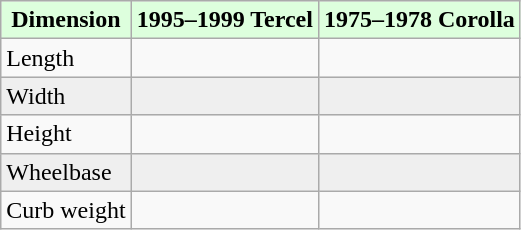<table class="wikitable">
<tr>
<th style="background:#dfd;">Dimension</th>
<th style="background:#dfd;">1995–1999 Tercel</th>
<th style="background:#dfd;">1975–1978 Corolla</th>
</tr>
<tr>
<td>Length</td>
<td></td>
<td></td>
</tr>
<tr style="background:#efefef;">
<td>Width</td>
<td></td>
<td></td>
</tr>
<tr>
<td>Height</td>
<td></td>
<td></td>
</tr>
<tr style="background:#efefef;">
<td>Wheelbase</td>
<td></td>
<td></td>
</tr>
<tr>
<td>Curb weight</td>
<td></td>
<td></td>
</tr>
</table>
